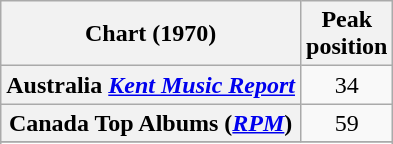<table class="wikitable plainrowheaders" style="text-align:center">
<tr>
<th scope="col">Chart (1970)</th>
<th scope="col">Peak<br>position</th>
</tr>
<tr>
<th scope="row">Australia <em><a href='#'>Kent Music Report</a></em></th>
<td align="center">34</td>
</tr>
<tr>
<th scope="row">Canada Top Albums (<em><a href='#'>RPM</a></em>)</th>
<td align="center">59</td>
</tr>
<tr>
</tr>
<tr>
</tr>
</table>
